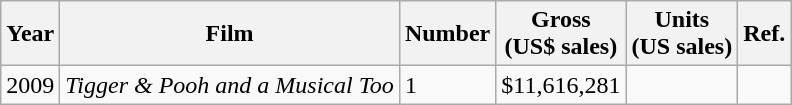<table class="wikitable">
<tr>
<th>Year</th>
<th>Film</th>
<th>Number</th>
<th><strong>Gross</strong><br><strong>(US$ sales)</strong></th>
<th><strong>Units</strong><br><strong>(US sales)</strong></th>
<th>Ref.</th>
</tr>
<tr>
<td>2009</td>
<td><em>Tigger & Pooh and a Musical Too</em></td>
<td>1</td>
<td>$11,616,281</td>
<td></td>
<td style="text-align:center;"></td>
</tr>
</table>
